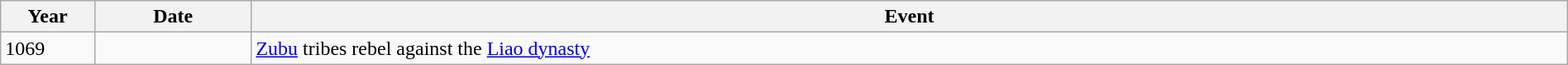<table class="wikitable" width="100%">
<tr>
<th style="width:6%">Year</th>
<th style="width:10%">Date</th>
<th>Event</th>
</tr>
<tr>
<td>1069</td>
<td></td>
<td><a href='#'>Zubu</a> tribes rebel against the <a href='#'>Liao dynasty</a></td>
</tr>
</table>
